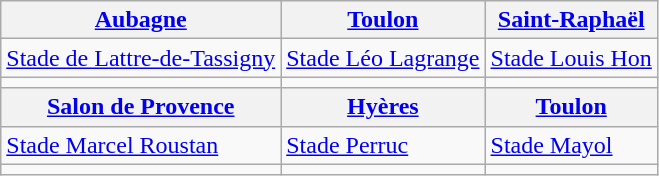<table class="wikitable">
<tr>
<th><a href='#'>Aubagne</a></th>
<th><a href='#'>Toulon</a></th>
<th><a href='#'>Saint-Raphaël</a></th>
</tr>
<tr>
<td><a href='#'>Stade de Lattre-de-Tassigny</a></td>
<td><a href='#'>Stade Léo Lagrange</a></td>
<td><a href='#'>Stade Louis Hon</a></td>
</tr>
<tr>
<td></td>
<td></td>
<td></td>
</tr>
<tr>
<th><a href='#'>Salon de Provence</a></th>
<th><a href='#'>Hyères</a></th>
<th><a href='#'>Toulon</a></th>
</tr>
<tr>
<td><a href='#'>Stade Marcel Roustan</a></td>
<td><a href='#'>Stade Perruc</a></td>
<td><a href='#'>Stade Mayol</a></td>
</tr>
<tr>
<td></td>
<td></td>
<td></td>
</tr>
</table>
